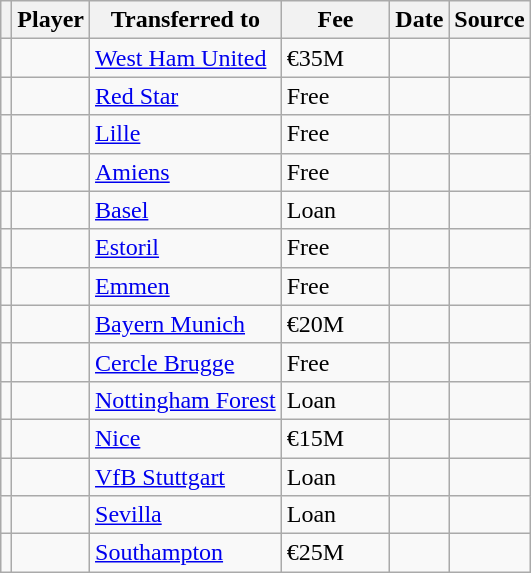<table class="wikitable plainrowheaders sortable">
<tr>
<th></th>
<th scope="col">Player</th>
<th>Transferred to</th>
<th style="width: 65px;">Fee</th>
<th scope="col">Date</th>
<th scope="col">Source</th>
</tr>
<tr>
<td align=center></td>
<td> </td>
<td> <a href='#'>West Ham United</a></td>
<td>€35M</td>
<td></td>
<td></td>
</tr>
<tr>
<td align=center></td>
<td> </td>
<td> <a href='#'>Red Star</a></td>
<td>Free</td>
<td></td>
<td></td>
</tr>
<tr>
<td align=center></td>
<td> </td>
<td> <a href='#'>Lille</a></td>
<td>Free</td>
<td></td>
<td></td>
</tr>
<tr>
<td align=center></td>
<td> </td>
<td> <a href='#'>Amiens</a></td>
<td>Free</td>
<td></td>
<td></td>
</tr>
<tr>
<td align=center></td>
<td> </td>
<td> <a href='#'>Basel</a></td>
<td>Loan</td>
<td></td>
<td></td>
</tr>
<tr>
<td align=center></td>
<td> </td>
<td> <a href='#'>Estoril</a></td>
<td>Free</td>
<td></td>
<td></td>
</tr>
<tr>
<td align=center></td>
<td> </td>
<td> <a href='#'>Emmen</a></td>
<td>Free</td>
<td></td>
<td></td>
</tr>
<tr>
<td align=center></td>
<td> </td>
<td> <a href='#'>Bayern Munich</a></td>
<td>€20M</td>
<td></td>
<td></td>
</tr>
<tr>
<td align=center></td>
<td> </td>
<td> <a href='#'>Cercle Brugge</a></td>
<td>Free</td>
<td></td>
<td></td>
</tr>
<tr>
<td align=center></td>
<td> </td>
<td> <a href='#'>Nottingham Forest</a></td>
<td>Loan</td>
<td></td>
<td></td>
</tr>
<tr>
<td align=center></td>
<td> </td>
<td> <a href='#'>Nice</a></td>
<td>€15M</td>
<td></td>
<td></td>
</tr>
<tr>
<td align=center></td>
<td> </td>
<td> <a href='#'>VfB Stuttgart</a></td>
<td>Loan</td>
<td></td>
<td></td>
</tr>
<tr>
<td align=center></td>
<td> </td>
<td> <a href='#'>Sevilla</a></td>
<td>Loan</td>
<td></td>
<td></td>
</tr>
<tr>
<td align=center></td>
<td> </td>
<td> <a href='#'>Southampton</a></td>
<td>€25M</td>
<td></td>
<td></td>
</tr>
</table>
